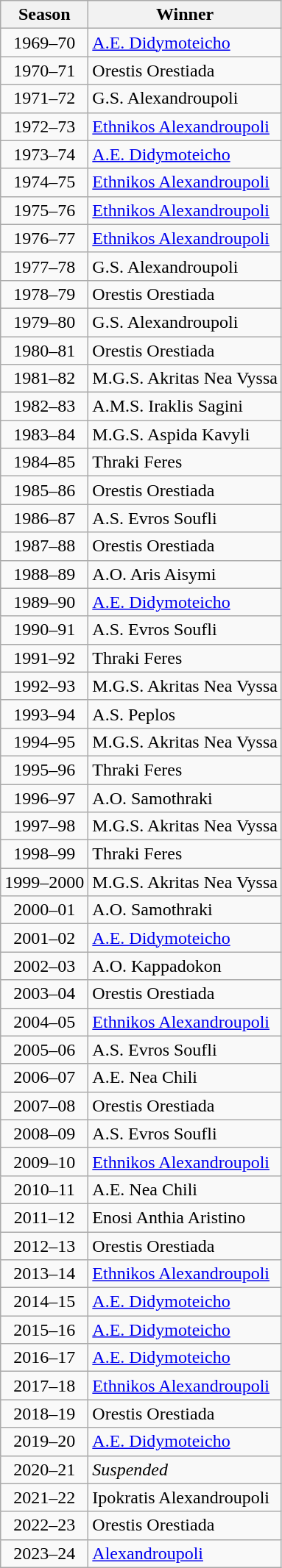<table class="wikitable" style="text-align:left;margin-left:1em;">
<tr>
<th>Season</th>
<th>Winner</th>
</tr>
<tr>
<td align="center">1969–70</td>
<td><a href='#'>A.E. Didymoteicho</a></td>
</tr>
<tr>
<td align="center">1970–71</td>
<td>Orestis Orestiada</td>
</tr>
<tr>
<td align="center">1971–72</td>
<td>G.S. Alexandroupoli</td>
</tr>
<tr>
<td align="center">1972–73</td>
<td><a href='#'>Ethnikos Alexandroupoli</a></td>
</tr>
<tr>
<td align="center">1973–74</td>
<td><a href='#'>A.E. Didymoteicho</a></td>
</tr>
<tr>
<td align="center">1974–75</td>
<td><a href='#'>Ethnikos Alexandroupoli</a></td>
</tr>
<tr>
<td align="center">1975–76</td>
<td><a href='#'>Ethnikos Alexandroupoli</a></td>
</tr>
<tr>
<td align="center">1976–77</td>
<td><a href='#'>Ethnikos Alexandroupoli</a></td>
</tr>
<tr>
<td align="center">1977–78</td>
<td>G.S. Alexandroupoli</td>
</tr>
<tr>
<td align="center">1978–79</td>
<td>Orestis Orestiada</td>
</tr>
<tr>
<td align="center">1979–80</td>
<td>G.S. Alexandroupoli</td>
</tr>
<tr>
<td align="center">1980–81</td>
<td>Orestis Orestiada</td>
</tr>
<tr>
<td align="center">1981–82</td>
<td>M.G.S. Akritas Nea Vyssa</td>
</tr>
<tr>
<td align="center">1982–83</td>
<td>A.M.S. Iraklis Sagini</td>
</tr>
<tr>
<td align="center">1983–84</td>
<td>M.G.S. Aspida Kavyli</td>
</tr>
<tr>
<td align="center">1984–85</td>
<td>Thraki Feres</td>
</tr>
<tr>
<td align="center">1985–86</td>
<td>Orestis Orestiada</td>
</tr>
<tr>
<td align="center">1986–87</td>
<td>A.S. Evros Soufli</td>
</tr>
<tr>
<td align="center">1987–88</td>
<td>Orestis Orestiada</td>
</tr>
<tr>
<td align="center">1988–89</td>
<td>A.O. Aris Aisymi</td>
</tr>
<tr>
<td align="center">1989–90</td>
<td><a href='#'>A.E. Didymoteicho</a></td>
</tr>
<tr>
<td align="center">1990–91</td>
<td>A.S. Evros Soufli</td>
</tr>
<tr>
<td align="center">1991–92</td>
<td>Thraki Feres</td>
</tr>
<tr>
<td align="center">1992–93</td>
<td>M.G.S. Akritas Nea Vyssa</td>
</tr>
<tr>
<td align="center">1993–94</td>
<td>A.S. Peplos</td>
</tr>
<tr>
<td align="center">1994–95</td>
<td>M.G.S. Akritas Nea Vyssa</td>
</tr>
<tr>
<td align="center">1995–96</td>
<td>Thraki Feres</td>
</tr>
<tr>
<td align="center">1996–97</td>
<td>A.O. Samothraki</td>
</tr>
<tr>
<td align="center">1997–98</td>
<td>M.G.S. Akritas Nea Vyssa</td>
</tr>
<tr>
<td align="center">1998–99</td>
<td>Thraki Feres</td>
</tr>
<tr>
<td align="center">1999–2000</td>
<td>M.G.S. Akritas Nea Vyssa</td>
</tr>
<tr>
<td align="center">2000–01</td>
<td>A.O. Samothraki</td>
</tr>
<tr>
<td align="center">2001–02</td>
<td><a href='#'>A.E. Didymoteicho</a></td>
</tr>
<tr>
<td align="center">2002–03</td>
<td>A.O. Kappadokon</td>
</tr>
<tr>
<td align="center">2003–04</td>
<td>Orestis Orestiada</td>
</tr>
<tr>
<td align="center">2004–05</td>
<td><a href='#'>Ethnikos Alexandroupoli</a></td>
</tr>
<tr>
<td align="center">2005–06</td>
<td>A.S. Evros Soufli</td>
</tr>
<tr>
<td align="center">2006–07</td>
<td>A.E. Nea Chili</td>
</tr>
<tr>
<td align="center">2007–08</td>
<td>Orestis Orestiada</td>
</tr>
<tr>
<td align="center">2008–09</td>
<td>A.S. Evros Soufli</td>
</tr>
<tr>
<td align="center">2009–10</td>
<td><a href='#'>Ethnikos Alexandroupoli</a></td>
</tr>
<tr>
<td align="center">2010–11</td>
<td>A.E. Nea Chili</td>
</tr>
<tr>
<td align="center">2011–12</td>
<td>Enosi Anthia Aristino</td>
</tr>
<tr>
<td align="center">2012–13</td>
<td>Orestis Orestiada</td>
</tr>
<tr>
<td align="center">2013–14</td>
<td><a href='#'>Ethnikos Alexandroupoli</a></td>
</tr>
<tr>
<td align="center">2014–15</td>
<td><a href='#'>A.E. Didymoteicho</a></td>
</tr>
<tr>
<td align="center">2015–16</td>
<td><a href='#'>A.E. Didymoteicho</a></td>
</tr>
<tr>
<td align="center">2016–17</td>
<td><a href='#'>A.E. Didymoteicho</a></td>
</tr>
<tr>
<td align="center">2017–18</td>
<td><a href='#'>Ethnikos Alexandroupoli</a></td>
</tr>
<tr>
<td align="center">2018–19</td>
<td>Orestis Orestiada</td>
</tr>
<tr>
<td align="center">2019–20</td>
<td><a href='#'>A.E. Didymoteicho</a></td>
</tr>
<tr>
<td align="center">2020–21</td>
<td><em>Suspended</em></td>
</tr>
<tr>
<td align="center">2021–22</td>
<td>Ipokratis Alexandroupoli</td>
</tr>
<tr>
<td align="center">2022–23</td>
<td>Orestis Orestiada</td>
</tr>
<tr>
<td align="center">2023–24</td>
<td><a href='#'>Alexandroupoli</a></td>
</tr>
</table>
